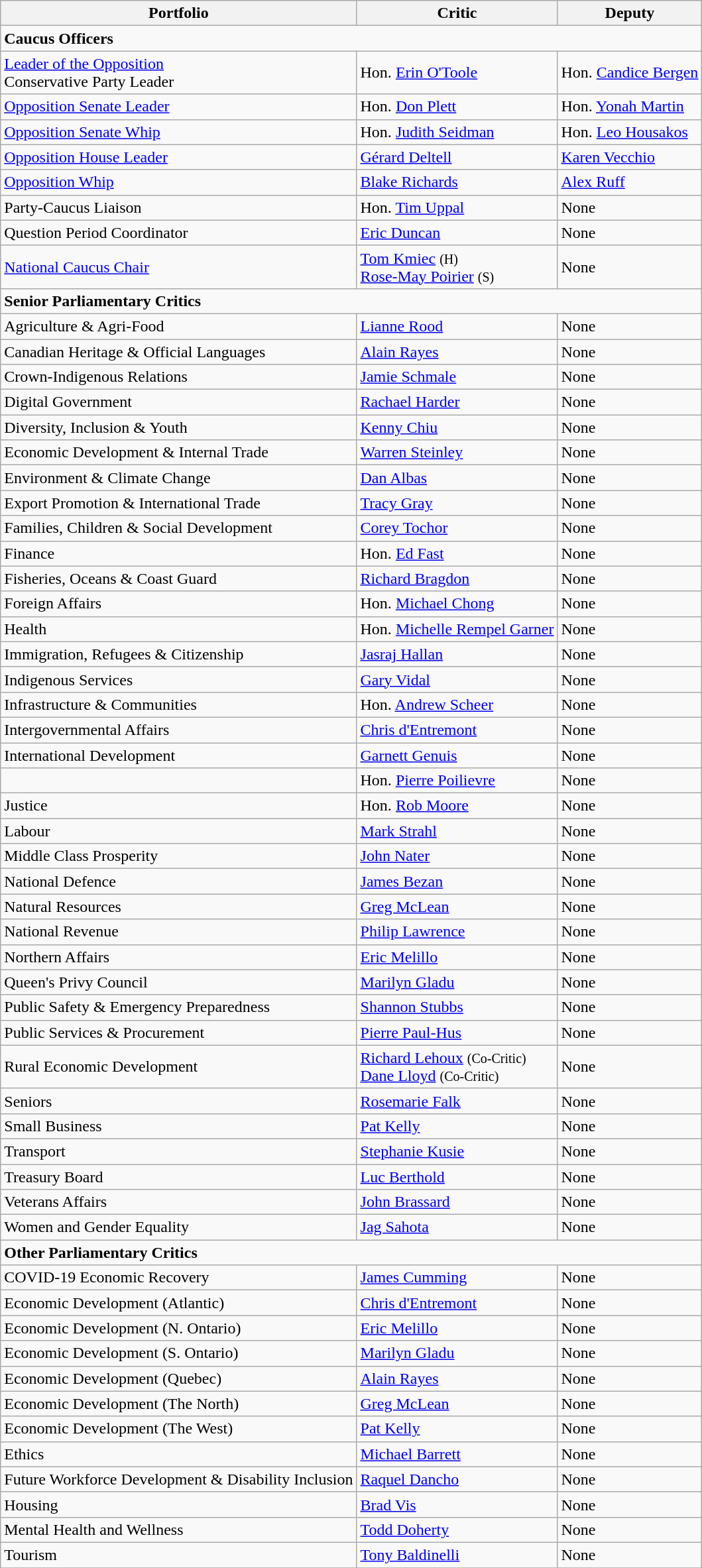<table class="wikitable collapsible collapsed">
<tr>
<th>Portfolio</th>
<th>Critic</th>
<th>Deputy</th>
</tr>
<tr>
<td colspan="3"><strong>Caucus Officers</strong></td>
</tr>
<tr>
<td><a href='#'>Leader of the Opposition</a><br>Conservative Party Leader</td>
<td>Hon. <a href='#'>Erin O'Toole</a></td>
<td>Hon. <a href='#'>Candice Bergen</a></td>
</tr>
<tr>
<td><a href='#'>Opposition Senate Leader</a></td>
<td>Hon. <a href='#'>Don Plett</a></td>
<td>Hon. <a href='#'>Yonah Martin</a></td>
</tr>
<tr>
<td><a href='#'>Opposition Senate Whip</a></td>
<td>Hon. <a href='#'>Judith Seidman</a></td>
<td>Hon. <a href='#'>Leo Housakos</a></td>
</tr>
<tr>
<td><a href='#'>Opposition House Leader</a></td>
<td><a href='#'>Gérard Deltell</a></td>
<td><a href='#'>Karen Vecchio</a></td>
</tr>
<tr>
<td><a href='#'>Opposition Whip</a></td>
<td><a href='#'>Blake Richards</a></td>
<td><a href='#'>Alex Ruff</a></td>
</tr>
<tr>
<td>Party-Caucus Liaison</td>
<td>Hon. <a href='#'>Tim Uppal</a></td>
<td>None</td>
</tr>
<tr>
<td>Question Period Coordinator</td>
<td><a href='#'>Eric Duncan</a></td>
<td>None</td>
</tr>
<tr>
<td><a href='#'>National Caucus Chair</a></td>
<td><a href='#'>Tom Kmiec</a> <small>(H)</small><br><a href='#'>Rose-May Poirier</a> <small>(S)</small></td>
<td>None</td>
</tr>
<tr>
<td colspan="3"><strong>Senior Parliamentary Critics</strong></td>
</tr>
<tr>
<td>Agriculture & Agri-Food</td>
<td><a href='#'>Lianne Rood</a></td>
<td>None</td>
</tr>
<tr>
<td>Canadian Heritage & Official Languages</td>
<td><a href='#'>Alain Rayes</a></td>
<td>None</td>
</tr>
<tr>
<td>Crown-Indigenous Relations</td>
<td><a href='#'>Jamie Schmale</a></td>
<td>None</td>
</tr>
<tr>
<td>Digital Government</td>
<td><a href='#'>Rachael Harder</a></td>
<td>None</td>
</tr>
<tr>
<td>Diversity, Inclusion & Youth</td>
<td><a href='#'>Kenny Chiu</a></td>
<td>None</td>
</tr>
<tr>
<td>Economic Development & Internal Trade</td>
<td><a href='#'>Warren Steinley</a></td>
<td>None</td>
</tr>
<tr>
<td>Environment & Climate Change</td>
<td><a href='#'>Dan Albas</a></td>
<td>None</td>
</tr>
<tr>
<td>Export Promotion & International Trade</td>
<td><a href='#'>Tracy Gray</a></td>
<td>None</td>
</tr>
<tr>
<td>Families, Children & Social Development</td>
<td><a href='#'>Corey Tochor</a></td>
<td>None</td>
</tr>
<tr>
<td>Finance</td>
<td>Hon. <a href='#'>Ed Fast</a></td>
<td>None</td>
</tr>
<tr>
<td>Fisheries, Oceans & Coast Guard</td>
<td><a href='#'>Richard Bragdon</a></td>
<td>None</td>
</tr>
<tr>
<td>Foreign Affairs</td>
<td>Hon. <a href='#'>Michael Chong</a></td>
<td>None</td>
</tr>
<tr>
<td>Health</td>
<td>Hon. <a href='#'>Michelle Rempel Garner</a></td>
<td>None</td>
</tr>
<tr>
<td>Immigration, Refugees & Citizenship</td>
<td><a href='#'>Jasraj Hallan</a></td>
<td>None</td>
</tr>
<tr>
<td>Indigenous Services</td>
<td><a href='#'>Gary Vidal</a></td>
<td>None</td>
</tr>
<tr>
<td>Infrastructure & Communities</td>
<td>Hon. <a href='#'>Andrew Scheer</a></td>
<td>None</td>
</tr>
<tr>
<td>Intergovernmental Affairs</td>
<td><a href='#'>Chris d'Entremont</a></td>
<td>None</td>
</tr>
<tr>
<td>International Development</td>
<td><a href='#'>Garnett Genuis</a></td>
<td>None</td>
</tr>
<tr>
<td></td>
<td>Hon. <a href='#'>Pierre Poilievre</a></td>
<td>None</td>
</tr>
<tr>
<td>Justice</td>
<td>Hon. <a href='#'>Rob Moore</a></td>
<td>None</td>
</tr>
<tr>
<td>Labour</td>
<td><a href='#'>Mark Strahl</a></td>
<td>None</td>
</tr>
<tr>
<td>Middle Class Prosperity</td>
<td><a href='#'>John Nater</a></td>
<td>None</td>
</tr>
<tr>
<td>National Defence</td>
<td><a href='#'>James Bezan</a></td>
<td>None</td>
</tr>
<tr>
<td>Natural Resources</td>
<td><a href='#'>Greg McLean</a></td>
<td>None</td>
</tr>
<tr>
<td>National Revenue</td>
<td><a href='#'>Philip Lawrence</a></td>
<td>None</td>
</tr>
<tr>
<td>Northern Affairs</td>
<td><a href='#'>Eric Melillo</a></td>
<td>None</td>
</tr>
<tr>
<td>Queen's Privy Council</td>
<td><a href='#'>Marilyn Gladu</a></td>
<td>None</td>
</tr>
<tr>
<td>Public Safety & Emergency Preparedness</td>
<td><a href='#'>Shannon Stubbs</a></td>
<td>None</td>
</tr>
<tr>
<td>Public Services & Procurement</td>
<td><a href='#'>Pierre Paul-Hus</a></td>
<td>None</td>
</tr>
<tr>
<td>Rural Economic Development</td>
<td><a href='#'>Richard Lehoux</a> <small>(Co-Critic)</small><br><a href='#'>Dane Lloyd</a> <small>(Co-Critic)</small></td>
<td>None</td>
</tr>
<tr>
<td>Seniors</td>
<td><a href='#'>Rosemarie Falk</a></td>
<td>None</td>
</tr>
<tr>
<td>Small Business</td>
<td><a href='#'>Pat Kelly</a></td>
<td>None</td>
</tr>
<tr>
<td>Transport</td>
<td><a href='#'>Stephanie Kusie</a></td>
<td>None</td>
</tr>
<tr>
<td>Treasury Board</td>
<td><a href='#'>Luc Berthold</a></td>
<td>None</td>
</tr>
<tr>
<td>Veterans Affairs</td>
<td><a href='#'>John Brassard</a></td>
<td>None</td>
</tr>
<tr>
<td>Women and Gender Equality</td>
<td><a href='#'>Jag Sahota</a></td>
<td>None</td>
</tr>
<tr>
<td colspan="3"><strong>Other Parliamentary Critics</strong></td>
</tr>
<tr>
<td>COVID-19 Economic Recovery</td>
<td><a href='#'>James Cumming</a></td>
<td>None</td>
</tr>
<tr>
<td>Economic Development (Atlantic)</td>
<td><a href='#'>Chris d'Entremont</a></td>
<td>None</td>
</tr>
<tr>
<td>Economic Development (N. Ontario)</td>
<td><a href='#'>Eric Melillo</a></td>
<td>None</td>
</tr>
<tr>
<td>Economic Development (S. Ontario)</td>
<td><a href='#'>Marilyn Gladu</a></td>
<td>None</td>
</tr>
<tr>
<td>Economic Development (Quebec)</td>
<td><a href='#'>Alain Rayes</a></td>
<td>None</td>
</tr>
<tr>
<td>Economic Development (The North)</td>
<td><a href='#'>Greg McLean</a></td>
<td>None</td>
</tr>
<tr>
<td>Economic Development (The West)</td>
<td><a href='#'>Pat Kelly</a></td>
<td>None</td>
</tr>
<tr>
<td>Ethics</td>
<td><a href='#'>Michael Barrett</a></td>
<td>None</td>
</tr>
<tr>
<td>Future Workforce Development & Disability Inclusion</td>
<td><a href='#'>Raquel Dancho</a></td>
<td>None</td>
</tr>
<tr>
<td>Housing</td>
<td><a href='#'>Brad Vis</a></td>
<td>None</td>
</tr>
<tr>
<td>Mental Health and Wellness</td>
<td><a href='#'>Todd Doherty</a></td>
<td>None</td>
</tr>
<tr>
<td>Tourism</td>
<td><a href='#'>Tony Baldinelli</a></td>
<td>None</td>
</tr>
<tr>
</tr>
</table>
